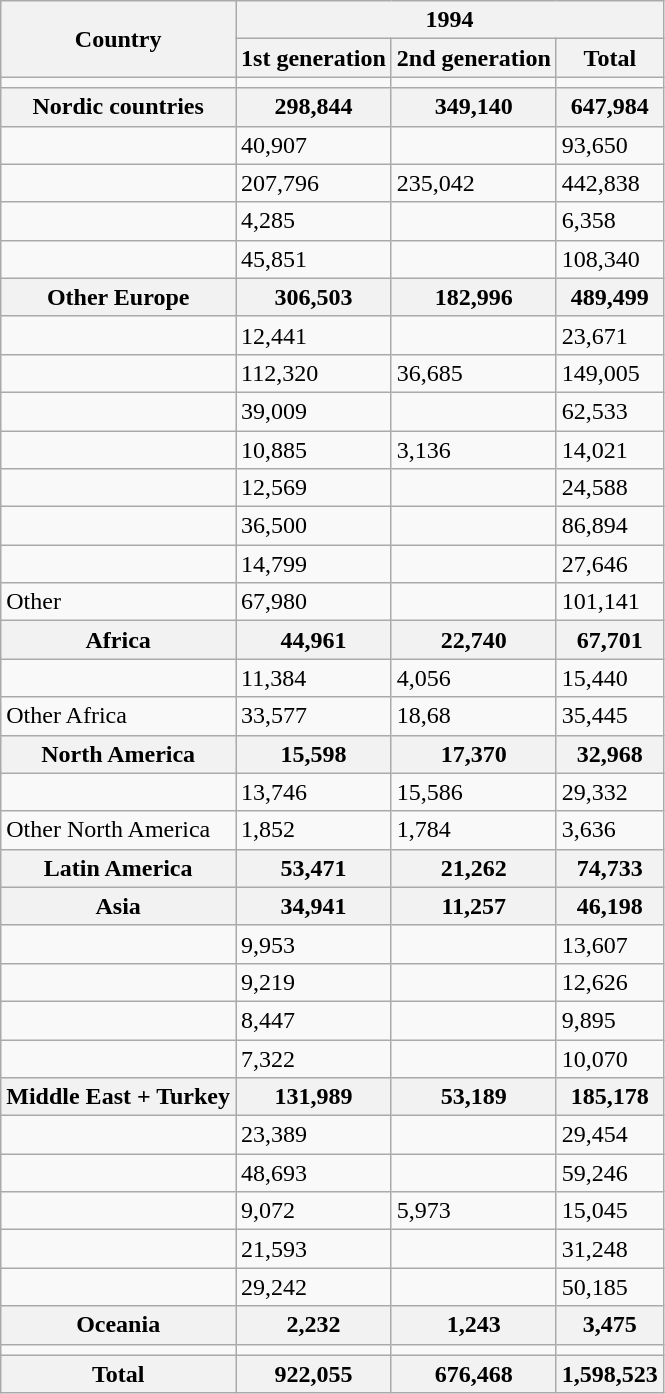<table class="wikitable sortable mw-collapsible mw-collapsed">
<tr>
<th rowspan="2">Country</th>
<th colspan="3">1994</th>
</tr>
<tr>
<th>1st generation</th>
<th>2nd generation</th>
<th>Total</th>
</tr>
<tr>
<td></td>
<td></td>
<td></td>
<td></td>
</tr>
<tr>
<th>Nordic countries</th>
<th>298,844</th>
<th>349,140</th>
<th>647,984</th>
</tr>
<tr>
<td></td>
<td>40,907</td>
<td></td>
<td>93,650</td>
</tr>
<tr>
<td></td>
<td>207,796</td>
<td>235,042</td>
<td>442,838</td>
</tr>
<tr>
<td></td>
<td>4,285</td>
<td></td>
<td>6,358</td>
</tr>
<tr>
<td></td>
<td>45,851</td>
<td></td>
<td>108,340</td>
</tr>
<tr>
<th>Other Europe</th>
<th>306,503</th>
<th>182,996</th>
<th>489,499</th>
</tr>
<tr>
<td></td>
<td>12,441</td>
<td></td>
<td>23,671</td>
</tr>
<tr>
<td></td>
<td>112,320</td>
<td>36,685</td>
<td>149,005</td>
</tr>
<tr>
<td></td>
<td>39,009</td>
<td></td>
<td>62,533</td>
</tr>
<tr>
<td></td>
<td>10,885</td>
<td>3,136</td>
<td>14,021</td>
</tr>
<tr>
<td></td>
<td>12,569</td>
<td></td>
<td>24,588</td>
</tr>
<tr>
<td></td>
<td>36,500</td>
<td></td>
<td>86,894</td>
</tr>
<tr>
<td></td>
<td>14,799</td>
<td></td>
<td>27,646</td>
</tr>
<tr>
<td>Other</td>
<td>67,980</td>
<td></td>
<td>101,141</td>
</tr>
<tr>
<th>Africa</th>
<th>44,961</th>
<th>22,740</th>
<th>67,701</th>
</tr>
<tr>
<td></td>
<td>11,384</td>
<td>4,056</td>
<td>15,440</td>
</tr>
<tr>
<td>Other Africa</td>
<td>33,577</td>
<td>18,68</td>
<td>35,445</td>
</tr>
<tr>
<th>North America</th>
<th>15,598</th>
<th>17,370</th>
<th>32,968</th>
</tr>
<tr>
<td></td>
<td>13,746</td>
<td>15,586</td>
<td>29,332</td>
</tr>
<tr>
<td>Other North America</td>
<td>1,852</td>
<td>1,784</td>
<td>3,636</td>
</tr>
<tr>
<th>Latin America</th>
<th>53,471</th>
<th>21,262</th>
<th>74,733</th>
</tr>
<tr>
<th>Asia</th>
<th>34,941</th>
<th>11,257</th>
<th>46,198</th>
</tr>
<tr>
<td></td>
<td>9,953</td>
<td></td>
<td>13,607</td>
</tr>
<tr>
<td></td>
<td>9,219</td>
<td></td>
<td>12,626</td>
</tr>
<tr>
<td></td>
<td>8,447</td>
<td></td>
<td>9,895</td>
</tr>
<tr>
<td></td>
<td>7,322</td>
<td></td>
<td>10,070</td>
</tr>
<tr>
<th>Middle East + Turkey</th>
<th>131,989</th>
<th>53,189</th>
<th>185,178</th>
</tr>
<tr>
<td></td>
<td>23,389</td>
<td></td>
<td>29,454</td>
</tr>
<tr>
<td></td>
<td>48,693</td>
<td></td>
<td>59,246</td>
</tr>
<tr>
<td></td>
<td>9,072</td>
<td>5,973</td>
<td>15,045</td>
</tr>
<tr>
<td></td>
<td>21,593</td>
<td></td>
<td>31,248</td>
</tr>
<tr>
<td></td>
<td>29,242</td>
<td></td>
<td>50,185</td>
</tr>
<tr>
<th>Oceania</th>
<th>2,232</th>
<th>1,243</th>
<th>3,475</th>
</tr>
<tr>
<td></td>
<td></td>
<td></td>
<td></td>
</tr>
<tr>
<th>Total</th>
<th>922,055</th>
<th>676,468</th>
<th>1,598,523</th>
</tr>
</table>
